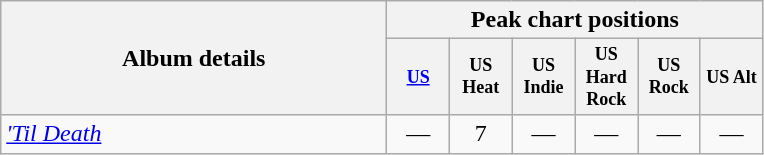<table class="wikitable" style="text-align:center;">
<tr>
<th rowspan =  2 width = 250>Album details</th>
<th colspan =  6>Peak chart positions</th>
</tr>
<tr>
<th style = "width:3em;font-size:75%"><a href='#'>US</a></th>
<th style = "width:3em;font-size:75%">US Heat</th>
<th style = "width:3em;font-size:75%">US Indie</th>
<th style = "width:3em;font-size:75%">US Hard Rock</th>
<th style = "width:3em;font-size:75%">US Rock</th>
<th style = "width:3em;font-size:75%">US Alt</th>
</tr>
<tr>
<td align=left><em><a href='#'>'Til Death</a></em><br></td>
<td>—</td>
<td>7</td>
<td>—</td>
<td>—</td>
<td>—</td>
<td>—</td>
</tr>
</table>
